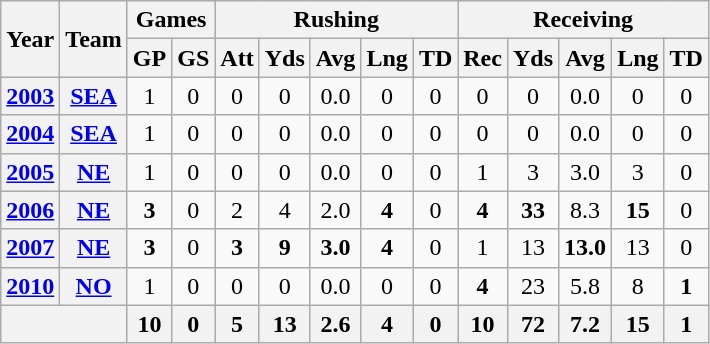<table class="wikitable" style="text-align:center;">
<tr>
<th rowspan="2">Year</th>
<th rowspan="2">Team</th>
<th colspan="2">Games</th>
<th colspan="5">Rushing</th>
<th colspan="5">Receiving</th>
</tr>
<tr>
<th>GP</th>
<th>GS</th>
<th>Att</th>
<th>Yds</th>
<th>Avg</th>
<th>Lng</th>
<th>TD</th>
<th>Rec</th>
<th>Yds</th>
<th>Avg</th>
<th>Lng</th>
<th>TD</th>
</tr>
<tr>
<th><a href='#'>2003</a></th>
<th><a href='#'>SEA</a></th>
<td>1</td>
<td>0</td>
<td>0</td>
<td>0</td>
<td>0.0</td>
<td>0</td>
<td>0</td>
<td>0</td>
<td>0</td>
<td>0.0</td>
<td>0</td>
<td>0</td>
</tr>
<tr>
<th><a href='#'>2004</a></th>
<th><a href='#'>SEA</a></th>
<td>1</td>
<td>0</td>
<td>0</td>
<td>0</td>
<td>0.0</td>
<td>0</td>
<td>0</td>
<td>0</td>
<td>0</td>
<td>0.0</td>
<td>0</td>
<td>0</td>
</tr>
<tr>
<th><a href='#'>2005</a></th>
<th><a href='#'>NE</a></th>
<td>1</td>
<td>0</td>
<td>0</td>
<td>0</td>
<td>0.0</td>
<td>0</td>
<td>0</td>
<td>1</td>
<td>3</td>
<td>3.0</td>
<td>3</td>
<td>0</td>
</tr>
<tr>
<th><a href='#'>2006</a></th>
<th><a href='#'>NE</a></th>
<td><strong>3</strong></td>
<td>0</td>
<td>2</td>
<td>4</td>
<td>2.0</td>
<td><strong>4</strong></td>
<td>0</td>
<td><strong>4</strong></td>
<td><strong>33</strong></td>
<td>8.3</td>
<td><strong>15</strong></td>
<td>0</td>
</tr>
<tr>
<th><a href='#'>2007</a></th>
<th><a href='#'>NE</a></th>
<td><strong>3</strong></td>
<td>0</td>
<td><strong>3</strong></td>
<td><strong>9</strong></td>
<td><strong>3.0</strong></td>
<td><strong>4</strong></td>
<td>0</td>
<td>1</td>
<td>13</td>
<td><strong>13.0</strong></td>
<td>13</td>
<td>0</td>
</tr>
<tr>
<th><a href='#'>2010</a></th>
<th><a href='#'>NO</a></th>
<td>1</td>
<td>0</td>
<td>0</td>
<td>0</td>
<td>0.0</td>
<td>0</td>
<td>0</td>
<td><strong>4</strong></td>
<td>23</td>
<td>5.8</td>
<td>8</td>
<td><strong>1</strong></td>
</tr>
<tr>
<th colspan="2"></th>
<th>10</th>
<th>0</th>
<th>5</th>
<th>13</th>
<th>2.6</th>
<th>4</th>
<th>0</th>
<th>10</th>
<th>72</th>
<th>7.2</th>
<th>15</th>
<th>1</th>
</tr>
</table>
